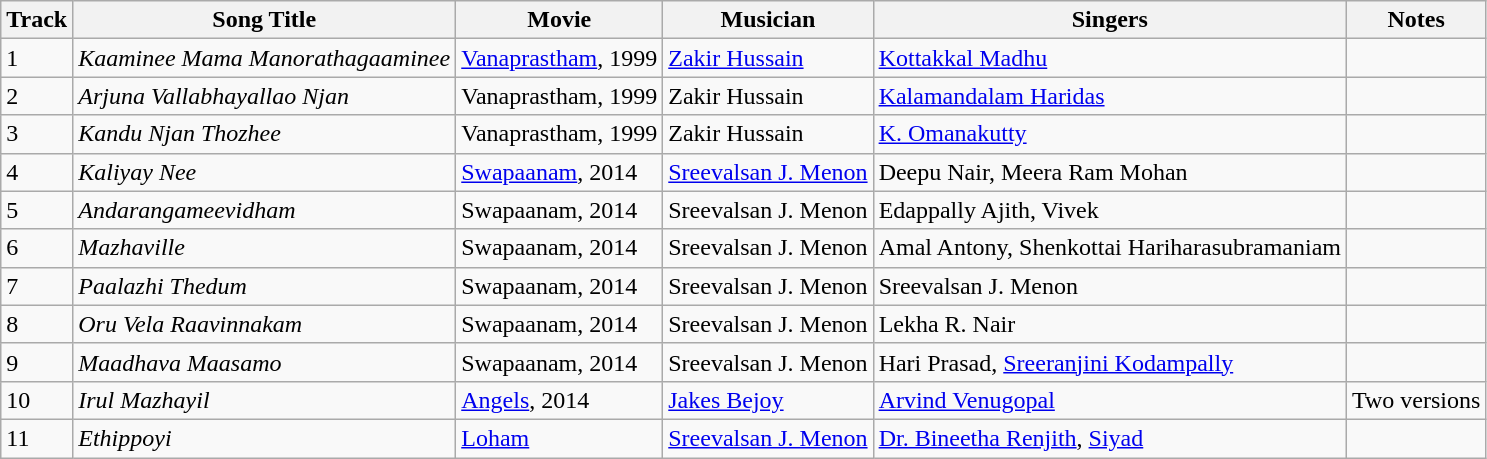<table class="wikitable">
<tr>
<th>Track</th>
<th>Song Title</th>
<th>Movie</th>
<th>Musician</th>
<th>Singers</th>
<th>Notes</th>
</tr>
<tr>
<td>1</td>
<td><em>Kaaminee Mama Manorathagaaminee</em></td>
<td><a href='#'>Vanaprastham</a>, 1999</td>
<td><a href='#'>Zakir Hussain</a></td>
<td><a href='#'>Kottakkal Madhu</a></td>
<td></td>
</tr>
<tr>
<td>2</td>
<td><em>Arjuna Vallabhayallao Njan</em></td>
<td>Vanaprastham, 1999</td>
<td>Zakir Hussain</td>
<td><a href='#'>Kalamandalam Haridas</a></td>
<td></td>
</tr>
<tr>
<td>3</td>
<td><em>Kandu Njan Thozhee</em></td>
<td>Vanaprastham, 1999</td>
<td>Zakir Hussain</td>
<td><a href='#'>K. Omanakutty</a></td>
<td></td>
</tr>
<tr>
<td>4</td>
<td><em>Kaliyay Nee</em></td>
<td><a href='#'>Swapaanam</a>, 2014</td>
<td><a href='#'>Sreevalsan J. Menon</a></td>
<td>Deepu Nair, Meera Ram Mohan</td>
<td></td>
</tr>
<tr>
<td>5</td>
<td><em>Andarangameevidham</em></td>
<td>Swapaanam, 2014</td>
<td>Sreevalsan J. Menon</td>
<td>Edappally Ajith, Vivek</td>
<td></td>
</tr>
<tr>
<td>6</td>
<td><em>Mazhaville</em></td>
<td>Swapaanam, 2014</td>
<td>Sreevalsan J. Menon</td>
<td>Amal Antony, Shenkottai Hariharasubramaniam</td>
<td></td>
</tr>
<tr>
<td>7</td>
<td><em>Paalazhi Thedum</em></td>
<td>Swapaanam, 2014</td>
<td>Sreevalsan J. Menon</td>
<td>Sreevalsan J. Menon</td>
<td></td>
</tr>
<tr>
<td>8</td>
<td><em>Oru Vela Raavinnakam</em></td>
<td>Swapaanam, 2014</td>
<td>Sreevalsan J. Menon</td>
<td>Lekha R. Nair</td>
<td></td>
</tr>
<tr>
<td>9</td>
<td><em>Maadhava Maasamo</em></td>
<td>Swapaanam, 2014</td>
<td>Sreevalsan J. Menon</td>
<td>Hari Prasad, <a href='#'>Sreeranjini Kodampally</a></td>
<td></td>
</tr>
<tr>
<td>10</td>
<td><em>Irul Mazhayil</em></td>
<td><a href='#'>Angels</a>, 2014</td>
<td><a href='#'>Jakes Bejoy</a></td>
<td><a href='#'>Arvind Venugopal</a></td>
<td>Two versions</td>
</tr>
<tr>
<td>11</td>
<td><em>Ethippoyi</em></td>
<td><a href='#'>Loham</a></td>
<td><a href='#'>Sreevalsan J. Menon</a></td>
<td><a href='#'>Dr. Bineetha Renjith</a>, <a href='#'>Siyad</a></td>
<td></td>
</tr>
</table>
